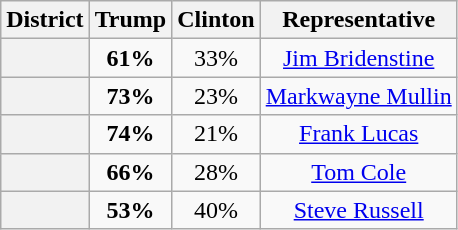<table class=wikitable>
<tr>
<th>District</th>
<th>Trump</th>
<th>Clinton</th>
<th>Representative</th>
</tr>
<tr align=center>
<th></th>
<td><strong>61%</strong></td>
<td>33%</td>
<td><a href='#'>Jim Bridenstine</a></td>
</tr>
<tr align=center>
<th></th>
<td><strong>73%</strong></td>
<td>23%</td>
<td><a href='#'>Markwayne Mullin</a></td>
</tr>
<tr align=center>
<th></th>
<td><strong>74%</strong></td>
<td>21%</td>
<td><a href='#'>Frank Lucas</a></td>
</tr>
<tr align=center>
<th></th>
<td><strong>66%</strong></td>
<td>28%</td>
<td><a href='#'>Tom Cole</a></td>
</tr>
<tr align=center>
<th></th>
<td><strong>53%</strong></td>
<td>40%</td>
<td><a href='#'>Steve Russell</a></td>
</tr>
</table>
